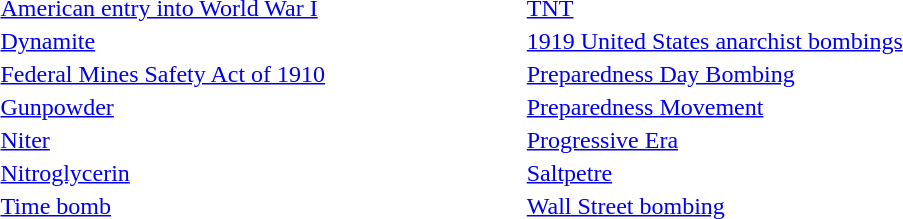<table style="width: 60%; border: none; text-align: left;">
<tr>
<td><a href='#'>American entry into World War I</a></td>
<td><a href='#'>TNT</a></td>
</tr>
<tr>
<td><a href='#'>Dynamite</a></td>
<td><a href='#'>1919 United States anarchist bombings</a></td>
</tr>
<tr>
<td><a href='#'>Federal Mines Safety Act of 1910</a></td>
<td><a href='#'>Preparedness Day Bombing</a></td>
</tr>
<tr>
<td><a href='#'>Gunpowder</a></td>
<td><a href='#'>Preparedness Movement</a></td>
</tr>
<tr>
<td><a href='#'>Niter</a></td>
<td><a href='#'>Progressive Era</a></td>
</tr>
<tr>
<td><a href='#'>Nitroglycerin</a></td>
<td><a href='#'>Saltpetre</a></td>
</tr>
<tr>
<td><a href='#'>Time bomb</a></td>
<td><a href='#'>Wall Street bombing</a></td>
</tr>
</table>
